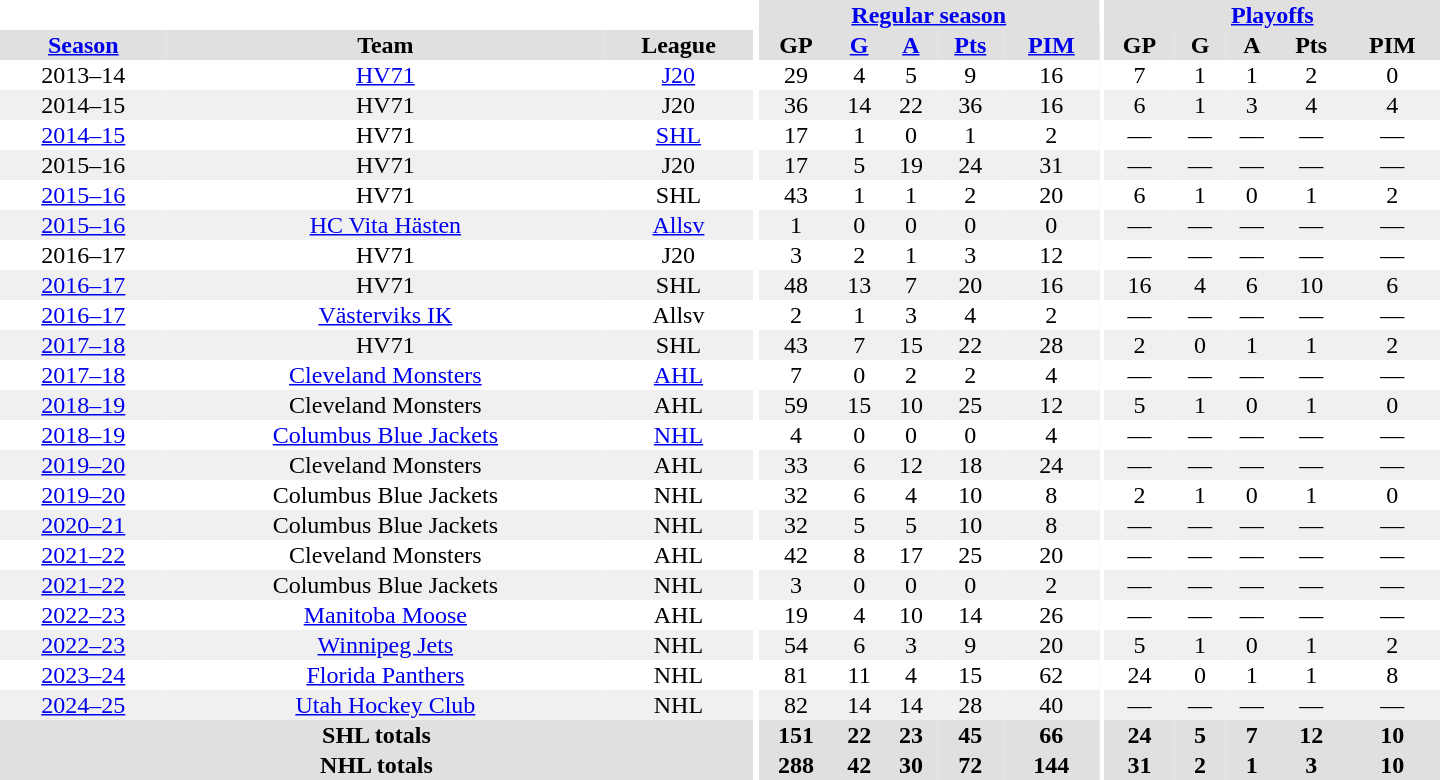<table border="0" cellpadding="1" cellspacing="0" style="text-align:center; width:60em">
<tr bgcolor="#e0e0e0">
<th colspan="3" bgcolor="#ffffff"></th>
<th rowspan="99" bgcolor="#ffffff"></th>
<th colspan="5"><a href='#'>Regular season</a></th>
<th rowspan="99" bgcolor="#ffffff"></th>
<th colspan="5"><a href='#'>Playoffs</a></th>
</tr>
<tr bgcolor="#e0e0e0">
<th><a href='#'>Season</a></th>
<th>Team</th>
<th>League</th>
<th>GP</th>
<th><a href='#'>G</a></th>
<th><a href='#'>A</a></th>
<th><a href='#'>Pts</a></th>
<th><a href='#'>PIM</a></th>
<th>GP</th>
<th>G</th>
<th>A</th>
<th>Pts</th>
<th>PIM</th>
</tr>
<tr>
<td>2013–14</td>
<td><a href='#'>HV71</a></td>
<td><a href='#'>J20</a></td>
<td>29</td>
<td>4</td>
<td>5</td>
<td>9</td>
<td>16</td>
<td>7</td>
<td>1</td>
<td>1</td>
<td>2</td>
<td>0</td>
</tr>
<tr bgcolor="#f0f0f0">
<td>2014–15</td>
<td>HV71</td>
<td>J20</td>
<td>36</td>
<td>14</td>
<td>22</td>
<td>36</td>
<td>16</td>
<td>6</td>
<td>1</td>
<td>3</td>
<td>4</td>
<td>4</td>
</tr>
<tr>
<td><a href='#'>2014–15</a></td>
<td>HV71</td>
<td><a href='#'>SHL</a></td>
<td>17</td>
<td>1</td>
<td>0</td>
<td>1</td>
<td>2</td>
<td>—</td>
<td>—</td>
<td>—</td>
<td>—</td>
<td>—</td>
</tr>
<tr bgcolor="#f0f0f0">
<td>2015–16</td>
<td>HV71</td>
<td>J20</td>
<td>17</td>
<td>5</td>
<td>19</td>
<td>24</td>
<td>31</td>
<td>—</td>
<td>—</td>
<td>—</td>
<td>—</td>
<td>—</td>
</tr>
<tr>
<td><a href='#'>2015–16</a></td>
<td>HV71</td>
<td>SHL</td>
<td>43</td>
<td>1</td>
<td>1</td>
<td>2</td>
<td>20</td>
<td>6</td>
<td>1</td>
<td>0</td>
<td>1</td>
<td>2</td>
</tr>
<tr bgcolor="#f0f0f0">
<td><a href='#'>2015–16</a></td>
<td><a href='#'>HC Vita Hästen</a></td>
<td><a href='#'>Allsv</a></td>
<td>1</td>
<td>0</td>
<td>0</td>
<td>0</td>
<td>0</td>
<td>—</td>
<td>—</td>
<td>—</td>
<td>—</td>
<td>—</td>
</tr>
<tr>
<td>2016–17</td>
<td>HV71</td>
<td>J20</td>
<td>3</td>
<td>2</td>
<td>1</td>
<td>3</td>
<td>12</td>
<td>—</td>
<td>—</td>
<td>—</td>
<td>—</td>
<td>—</td>
</tr>
<tr bgcolor="#f0f0f0">
<td><a href='#'>2016–17</a></td>
<td>HV71</td>
<td>SHL</td>
<td>48</td>
<td>13</td>
<td>7</td>
<td>20</td>
<td>16</td>
<td>16</td>
<td>4</td>
<td>6</td>
<td>10</td>
<td>6</td>
</tr>
<tr>
<td><a href='#'>2016–17</a></td>
<td><a href='#'>Västerviks IK</a></td>
<td>Allsv</td>
<td>2</td>
<td>1</td>
<td>3</td>
<td>4</td>
<td>2</td>
<td>—</td>
<td>—</td>
<td>—</td>
<td>—</td>
<td>—</td>
</tr>
<tr bgcolor="#f0f0f0">
<td><a href='#'>2017–18</a></td>
<td>HV71</td>
<td>SHL</td>
<td>43</td>
<td>7</td>
<td>15</td>
<td>22</td>
<td>28</td>
<td>2</td>
<td>0</td>
<td>1</td>
<td>1</td>
<td>2</td>
</tr>
<tr>
<td><a href='#'>2017–18</a></td>
<td><a href='#'>Cleveland Monsters</a></td>
<td><a href='#'>AHL</a></td>
<td>7</td>
<td>0</td>
<td>2</td>
<td>2</td>
<td>4</td>
<td>—</td>
<td>—</td>
<td>—</td>
<td>—</td>
<td>—</td>
</tr>
<tr bgcolor="#f0f0f0">
<td><a href='#'>2018–19</a></td>
<td>Cleveland Monsters</td>
<td>AHL</td>
<td>59</td>
<td>15</td>
<td>10</td>
<td>25</td>
<td>12</td>
<td>5</td>
<td>1</td>
<td>0</td>
<td>1</td>
<td>0</td>
</tr>
<tr>
<td><a href='#'>2018–19</a></td>
<td><a href='#'>Columbus Blue Jackets</a></td>
<td><a href='#'>NHL</a></td>
<td>4</td>
<td>0</td>
<td>0</td>
<td>0</td>
<td>4</td>
<td>—</td>
<td>—</td>
<td>—</td>
<td>—</td>
<td>—</td>
</tr>
<tr bgcolor="#f0f0f0">
<td><a href='#'>2019–20</a></td>
<td>Cleveland Monsters</td>
<td>AHL</td>
<td>33</td>
<td>6</td>
<td>12</td>
<td>18</td>
<td>24</td>
<td>—</td>
<td>—</td>
<td>—</td>
<td>—</td>
<td>—</td>
</tr>
<tr>
<td><a href='#'>2019–20</a></td>
<td>Columbus Blue Jackets</td>
<td>NHL</td>
<td>32</td>
<td>6</td>
<td>4</td>
<td>10</td>
<td>8</td>
<td>2</td>
<td>1</td>
<td>0</td>
<td>1</td>
<td>0</td>
</tr>
<tr bgcolor="#f0f0f0">
<td><a href='#'>2020–21</a></td>
<td>Columbus Blue Jackets</td>
<td>NHL</td>
<td>32</td>
<td>5</td>
<td>5</td>
<td>10</td>
<td>8</td>
<td>—</td>
<td>—</td>
<td>—</td>
<td>—</td>
<td>—</td>
</tr>
<tr>
<td><a href='#'>2021–22</a></td>
<td>Cleveland Monsters</td>
<td>AHL</td>
<td>42</td>
<td>8</td>
<td>17</td>
<td>25</td>
<td>20</td>
<td>—</td>
<td>—</td>
<td>—</td>
<td>—</td>
<td>—</td>
</tr>
<tr bgcolor="#f0f0f0">
<td><a href='#'>2021–22</a></td>
<td>Columbus Blue Jackets</td>
<td>NHL</td>
<td>3</td>
<td>0</td>
<td>0</td>
<td>0</td>
<td>2</td>
<td>—</td>
<td>—</td>
<td>—</td>
<td>—</td>
<td>—</td>
</tr>
<tr>
<td><a href='#'>2022–23</a></td>
<td><a href='#'>Manitoba Moose</a></td>
<td>AHL</td>
<td>19</td>
<td>4</td>
<td>10</td>
<td>14</td>
<td>26</td>
<td>—</td>
<td>—</td>
<td>—</td>
<td>—</td>
<td>—</td>
</tr>
<tr bgcolor="#f0f0f0">
<td><a href='#'>2022–23</a></td>
<td><a href='#'>Winnipeg Jets</a></td>
<td>NHL</td>
<td>54</td>
<td>6</td>
<td>3</td>
<td>9</td>
<td>20</td>
<td>5</td>
<td>1</td>
<td>0</td>
<td>1</td>
<td>2</td>
</tr>
<tr>
<td><a href='#'>2023–24</a></td>
<td><a href='#'>Florida Panthers</a></td>
<td>NHL</td>
<td>81</td>
<td>11</td>
<td>4</td>
<td>15</td>
<td>62</td>
<td>24</td>
<td>0</td>
<td>1</td>
<td>1</td>
<td>8</td>
</tr>
<tr bgcolor="#f0f0f0">
<td><a href='#'>2024–25</a></td>
<td><a href='#'>Utah Hockey Club</a></td>
<td>NHL</td>
<td>82</td>
<td>14</td>
<td>14</td>
<td>28</td>
<td>40</td>
<td>—</td>
<td>—</td>
<td>—</td>
<td>—</td>
<td>—</td>
</tr>
<tr bgcolor="#e0e0e0">
<th colspan="3">SHL totals</th>
<th>151</th>
<th>22</th>
<th>23</th>
<th>45</th>
<th>66</th>
<th>24</th>
<th>5</th>
<th>7</th>
<th>12</th>
<th>10</th>
</tr>
<tr bgcolor="#e0e0e0">
<th colspan="3">NHL totals</th>
<th>288</th>
<th>42</th>
<th>30</th>
<th>72</th>
<th>144</th>
<th>31</th>
<th>2</th>
<th>1</th>
<th>3</th>
<th>10</th>
</tr>
</table>
